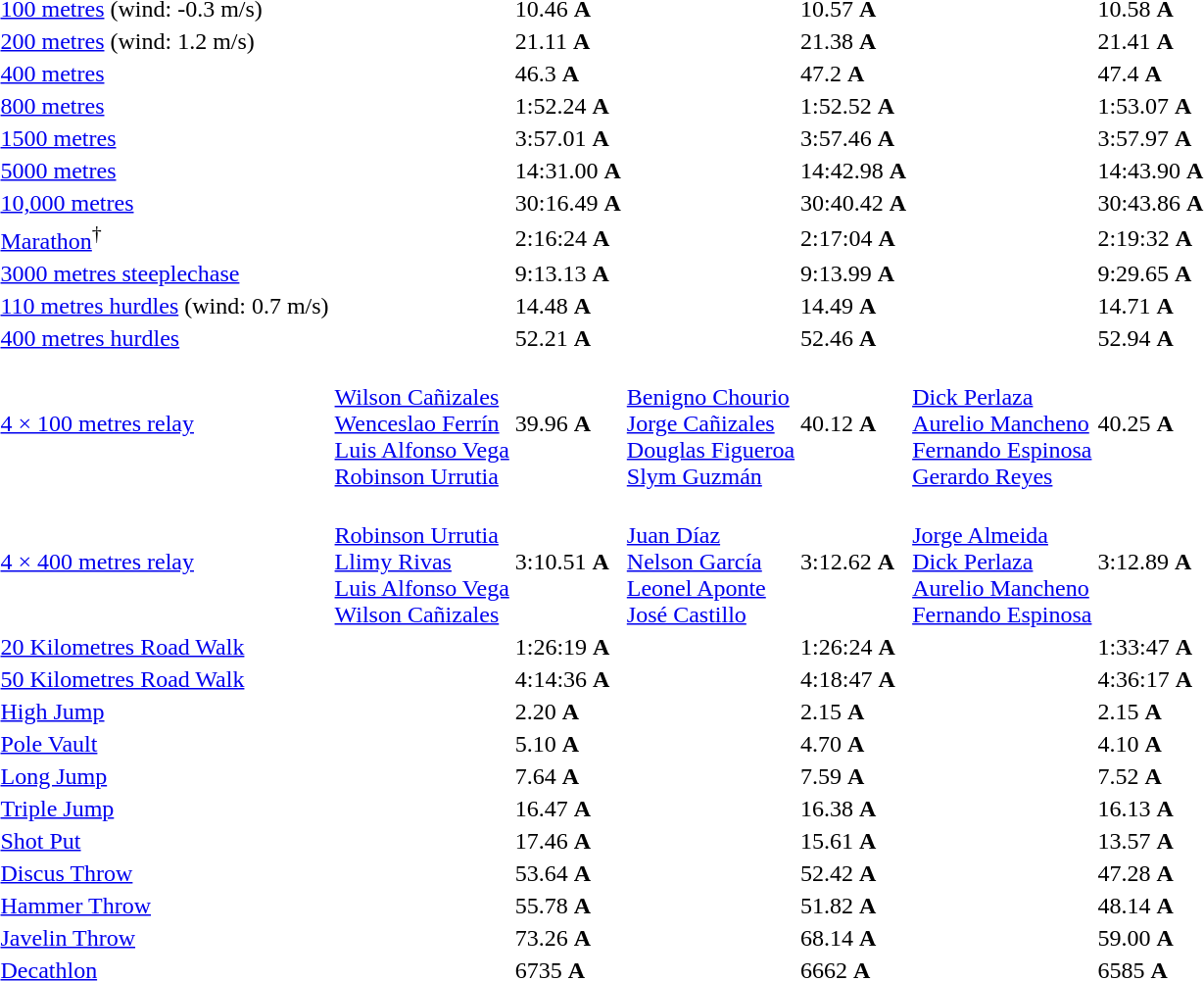<table>
<tr>
<td><a href='#'>100 metres</a> (wind: -0.3 m/s)</td>
<td></td>
<td>10.46 <strong>A</strong></td>
<td></td>
<td>10.57 <strong>A</strong></td>
<td></td>
<td>10.58 <strong>A</strong></td>
</tr>
<tr>
<td><a href='#'>200 metres</a> (wind: 1.2 m/s)</td>
<td></td>
<td>21.11 <strong>A</strong></td>
<td></td>
<td>21.38 <strong>A</strong></td>
<td></td>
<td>21.41 <strong>A</strong></td>
</tr>
<tr>
<td><a href='#'>400 metres</a></td>
<td></td>
<td>46.3 <strong>A</strong></td>
<td></td>
<td>47.2 <strong>A</strong></td>
<td></td>
<td>47.4 <strong>A</strong></td>
</tr>
<tr>
<td><a href='#'>800 metres</a></td>
<td></td>
<td>1:52.24 <strong>A</strong></td>
<td></td>
<td>1:52.52 <strong>A</strong></td>
<td></td>
<td>1:53.07 <strong>A</strong></td>
</tr>
<tr>
<td><a href='#'>1500 metres</a></td>
<td></td>
<td>3:57.01 <strong>A</strong></td>
<td></td>
<td>3:57.46 <strong>A</strong></td>
<td></td>
<td>3:57.97 <strong>A</strong></td>
</tr>
<tr>
<td><a href='#'>5000 metres</a></td>
<td></td>
<td>14:31.00 <strong>A</strong></td>
<td></td>
<td>14:42.98 <strong>A</strong></td>
<td></td>
<td>14:43.90 <strong>A</strong></td>
</tr>
<tr>
<td><a href='#'>10,000 metres</a></td>
<td></td>
<td>30:16.49 <strong>A</strong></td>
<td></td>
<td>30:40.42 <strong>A</strong></td>
<td></td>
<td>30:43.86 <strong>A</strong></td>
</tr>
<tr>
<td><a href='#'>Marathon</a><sup>†</sup></td>
<td></td>
<td>2:16:24 <strong>A</strong></td>
<td></td>
<td>2:17:04 <strong>A</strong></td>
<td></td>
<td>2:19:32 <strong>A</strong></td>
</tr>
<tr>
<td><a href='#'>3000 metres steeplechase</a></td>
<td></td>
<td>9:13.13 <strong>A</strong></td>
<td></td>
<td>9:13.99 <strong>A</strong></td>
<td></td>
<td>9:29.65 <strong>A</strong></td>
</tr>
<tr>
<td><a href='#'>110 metres hurdles</a> (wind: 0.7 m/s)</td>
<td></td>
<td>14.48 <strong>A</strong></td>
<td></td>
<td>14.49 <strong>A</strong></td>
<td></td>
<td>14.71 <strong>A</strong></td>
</tr>
<tr>
<td><a href='#'>400 metres hurdles</a></td>
<td></td>
<td>52.21 <strong>A</strong></td>
<td></td>
<td>52.46 <strong>A</strong></td>
<td></td>
<td>52.94 <strong>A</strong></td>
</tr>
<tr>
<td><a href='#'>4 × 100 metres relay</a></td>
<td><br><a href='#'>Wilson Cañizales</a><br><a href='#'>Wenceslao Ferrín</a><br><a href='#'>Luis Alfonso Vega</a><br><a href='#'>Robinson Urrutia</a></td>
<td>39.96 <strong>A</strong></td>
<td><br><a href='#'>Benigno Chourio</a><br><a href='#'>Jorge Cañizales</a><br><a href='#'>Douglas Figueroa</a><br><a href='#'>Slym Guzmán</a></td>
<td>40.12 <strong>A</strong></td>
<td><br><a href='#'>Dick Perlaza</a><br><a href='#'>Aurelio Mancheno</a><br><a href='#'>Fernando Espinosa</a><br><a href='#'>Gerardo Reyes</a></td>
<td>40.25 <strong>A</strong></td>
</tr>
<tr>
<td><a href='#'>4 × 400 metres relay</a></td>
<td><br><a href='#'>Robinson Urrutia</a><br><a href='#'>Llimy Rivas</a><br><a href='#'>Luis Alfonso Vega</a><br><a href='#'>Wilson Cañizales</a></td>
<td>3:10.51 <strong>A</strong></td>
<td><br><a href='#'>Juan Díaz</a><br><a href='#'>Nelson García</a><br><a href='#'>Leonel Aponte</a><br><a href='#'>José Castillo</a></td>
<td>3:12.62 <strong>A</strong></td>
<td><br><a href='#'>Jorge Almeida</a><br><a href='#'>Dick Perlaza</a><br><a href='#'>Aurelio Mancheno</a><br><a href='#'>Fernando Espinosa</a></td>
<td>3:12.89 <strong>A</strong></td>
</tr>
<tr>
<td><a href='#'>20 Kilometres Road Walk</a></td>
<td></td>
<td>1:26:19 <strong>A</strong></td>
<td></td>
<td>1:26:24 <strong>A</strong></td>
<td></td>
<td>1:33:47 <strong>A</strong></td>
</tr>
<tr>
<td><a href='#'>50 Kilometres Road Walk</a></td>
<td></td>
<td>4:14:36 <strong>A</strong></td>
<td></td>
<td>4:18:47 <strong>A</strong></td>
<td></td>
<td>4:36:17 <strong>A</strong></td>
</tr>
<tr>
<td><a href='#'>High Jump</a></td>
<td></td>
<td>2.20 <strong>A</strong></td>
<td></td>
<td>2.15 <strong>A</strong></td>
<td></td>
<td>2.15 <strong>A</strong></td>
</tr>
<tr>
<td><a href='#'>Pole Vault</a></td>
<td></td>
<td>5.10 <strong>A</strong></td>
<td></td>
<td>4.70 <strong>A</strong></td>
<td></td>
<td>4.10 <strong>A</strong></td>
</tr>
<tr>
<td><a href='#'>Long Jump</a></td>
<td></td>
<td>7.64 <strong>A</strong></td>
<td></td>
<td>7.59 <strong>A</strong></td>
<td></td>
<td>7.52 <strong>A</strong></td>
</tr>
<tr>
<td><a href='#'>Triple Jump</a></td>
<td></td>
<td>16.47 <strong>A</strong></td>
<td></td>
<td>16.38 <strong>A</strong></td>
<td></td>
<td>16.13 <strong>A</strong></td>
</tr>
<tr>
<td><a href='#'>Shot Put</a></td>
<td></td>
<td>17.46 <strong>A</strong></td>
<td></td>
<td>15.61 <strong>A</strong></td>
<td></td>
<td>13.57 <strong>A</strong></td>
</tr>
<tr>
<td><a href='#'>Discus Throw</a></td>
<td></td>
<td>53.64 <strong>A</strong></td>
<td></td>
<td>52.42 <strong>A</strong></td>
<td></td>
<td>47.28 <strong>A</strong></td>
</tr>
<tr>
<td><a href='#'>Hammer Throw</a></td>
<td></td>
<td>55.78 <strong>A</strong></td>
<td></td>
<td>51.82 <strong>A</strong></td>
<td></td>
<td>48.14 <strong>A</strong></td>
</tr>
<tr>
<td><a href='#'>Javelin Throw</a></td>
<td></td>
<td>73.26 <strong>A</strong></td>
<td></td>
<td>68.14 <strong>A</strong></td>
<td></td>
<td>59.00 <strong>A</strong></td>
</tr>
<tr>
<td><a href='#'>Decathlon</a></td>
<td></td>
<td>6735 <strong>A</strong></td>
<td></td>
<td>6662 <strong>A</strong></td>
<td></td>
<td>6585 <strong>A</strong></td>
</tr>
</table>
